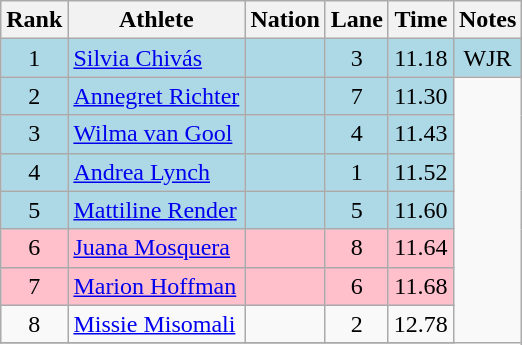<table class="wikitable sortable" style="text-align:center">
<tr>
<th>Rank</th>
<th>Athlete</th>
<th>Nation</th>
<th>Lane</th>
<th>Time</th>
<th>Notes</th>
</tr>
<tr bgcolor=lightblue>
<td>1</td>
<td align=left><a href='#'>Silvia Chivás</a></td>
<td align=left></td>
<td>3</td>
<td>11.18</td>
<td>WJR</td>
</tr>
<tr bgcolor=lightblue>
<td>2</td>
<td align=left><a href='#'>Annegret Richter</a></td>
<td align=left></td>
<td>7</td>
<td>11.30</td>
</tr>
<tr bgcolor=lightblue>
<td>3</td>
<td align=left><a href='#'>Wilma van Gool</a></td>
<td align=left></td>
<td>4</td>
<td>11.43</td>
</tr>
<tr bgcolor=lightblue>
<td>4</td>
<td align=left><a href='#'>Andrea Lynch</a></td>
<td align=left></td>
<td>1</td>
<td>11.52</td>
</tr>
<tr bgcolor=lightblue>
<td>5</td>
<td align=left><a href='#'>Mattiline Render</a></td>
<td align=left></td>
<td>5</td>
<td>11.60</td>
</tr>
<tr bgcolor=pink>
<td>6</td>
<td align=left><a href='#'>Juana Mosquera</a></td>
<td align=left></td>
<td>8</td>
<td>11.64</td>
</tr>
<tr bgcolor=pink>
<td>7</td>
<td align=left><a href='#'>Marion Hoffman</a></td>
<td align=left></td>
<td>6</td>
<td>11.68</td>
</tr>
<tr>
<td>8</td>
<td align=left><a href='#'>Missie Misomali</a></td>
<td align=left></td>
<td>2</td>
<td>12.78</td>
</tr>
<tr>
</tr>
</table>
